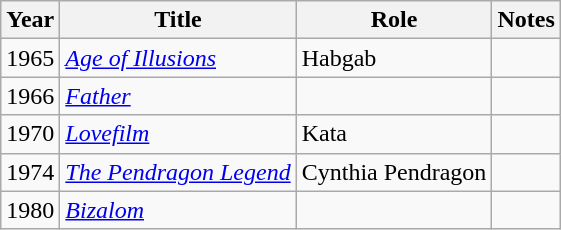<table class="wikitable sortable">
<tr>
<th>Year</th>
<th>Title</th>
<th>Role</th>
<th class="unsortable">Notes</th>
</tr>
<tr>
<td>1965</td>
<td><em><a href='#'>Age of Illusions</a></em></td>
<td>Habgab</td>
<td></td>
</tr>
<tr>
<td>1966</td>
<td><em><a href='#'>Father</a></em></td>
<td></td>
<td></td>
</tr>
<tr>
<td>1970</td>
<td><em><a href='#'>Lovefilm</a></em></td>
<td>Kata</td>
<td></td>
</tr>
<tr>
<td>1974</td>
<td><em><a href='#'>The Pendragon Legend</a></em></td>
<td>Cynthia Pendragon</td>
<td></td>
</tr>
<tr>
<td>1980</td>
<td><em><a href='#'>Bizalom</a></em></td>
<td></td>
<td></td>
</tr>
</table>
